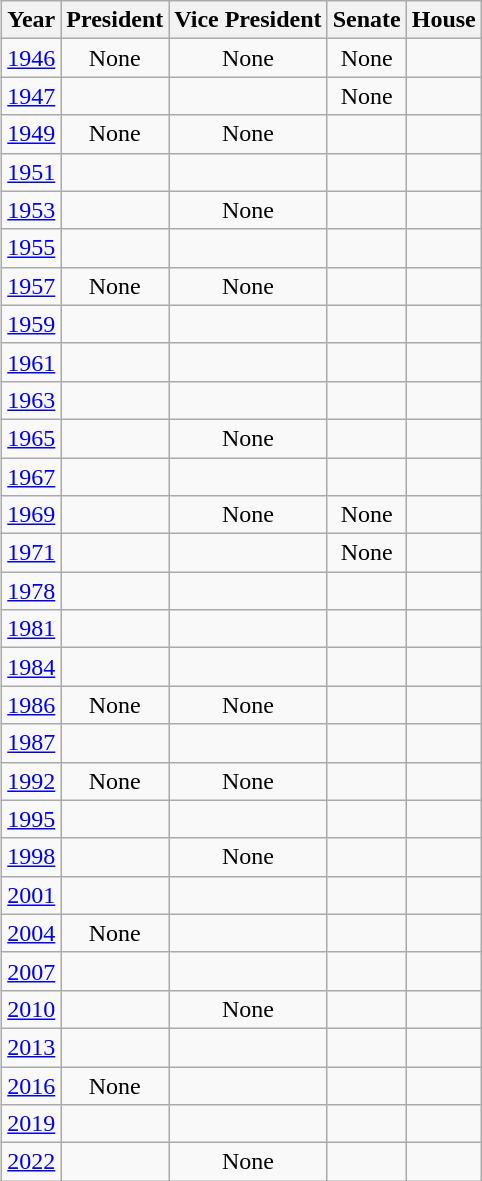<table class=wikitable align=right>
<tr>
<th>Year</th>
<th>President</th>
<th>Vice President</th>
<th>Senate</th>
<th>House</th>
</tr>
<tr>
<td><a href='#'>1946</a></td>
<td align="center">None</td>
<td align="center">None</td>
<td align="center">None</td>
<td></td>
</tr>
<tr>
<td><a href='#'>1947</a></td>
<td></td>
<td></td>
<td align="center">None</td>
<td></td>
</tr>
<tr>
<td><a href='#'>1949</a></td>
<td align="center">None</td>
<td align="center">None</td>
<td></td>
<td></td>
</tr>
<tr>
<td><a href='#'>1951</a></td>
<td></td>
<td></td>
<td></td>
<td></td>
</tr>
<tr>
<td><a href='#'>1953</a></td>
<td></td>
<td align="center">None</td>
<td></td>
<td></td>
</tr>
<tr>
<td><a href='#'>1955</a></td>
<td></td>
<td></td>
<td></td>
<td></td>
</tr>
<tr>
<td><a href='#'>1957</a></td>
<td align="center">None</td>
<td align="center">None</td>
<td></td>
<td></td>
</tr>
<tr>
<td><a href='#'>1959</a></td>
<td></td>
<td></td>
<td></td>
<td></td>
</tr>
<tr>
<td><a href='#'>1961</a></td>
<td></td>
<td></td>
<td></td>
<td></td>
</tr>
<tr>
<td><a href='#'>1963</a></td>
<td></td>
<td></td>
<td></td>
<td></td>
</tr>
<tr>
<td><a href='#'>1965</a></td>
<td></td>
<td align="center">None</td>
<td></td>
<td></td>
</tr>
<tr>
<td><a href='#'>1967</a></td>
<td></td>
<td></td>
<td></td>
<td></td>
</tr>
<tr>
<td><a href='#'>1969</a></td>
<td></td>
<td align="center">None</td>
<td align="center">None</td>
<td></td>
</tr>
<tr>
<td><a href='#'>1971</a></td>
<td></td>
<td></td>
<td align="center">None</td>
<td></td>
</tr>
<tr>
<td><a href='#'>1978</a></td>
<td></td>
<td></td>
<td></td>
<td></td>
</tr>
<tr>
<td><a href='#'>1981</a></td>
<td></td>
<td></td>
<td></td>
<td></td>
</tr>
<tr>
<td><a href='#'>1984</a></td>
<td></td>
<td></td>
<td></td>
<td></td>
</tr>
<tr>
<td><a href='#'>1986</a></td>
<td align="center">None</td>
<td align="center">None</td>
<td></td>
<td></td>
</tr>
<tr>
<td><a href='#'>1987</a></td>
<td></td>
<td></td>
<td></td>
<td></td>
</tr>
<tr>
<td><a href='#'>1992</a></td>
<td align="center">None</td>
<td align="center">None</td>
<td></td>
<td></td>
</tr>
<tr>
<td><a href='#'>1995</a></td>
<td></td>
<td></td>
<td></td>
<td></td>
</tr>
<tr>
<td><a href='#'>1998</a></td>
<td></td>
<td align="center">None</td>
<td></td>
<td></td>
</tr>
<tr>
<td><a href='#'>2001</a></td>
<td></td>
<td></td>
<td></td>
<td></td>
</tr>
<tr>
<td><a href='#'>2004</a></td>
<td align="center">None</td>
<td></td>
<td></td>
<td></td>
</tr>
<tr>
<td><a href='#'>2007</a></td>
<td></td>
<td></td>
<td></td>
<td></td>
</tr>
<tr>
<td><a href='#'>2010</a></td>
<td></td>
<td align="center">None</td>
<td></td>
<td></td>
</tr>
<tr>
<td><a href='#'>2013</a></td>
<td></td>
<td></td>
<td></td>
<td></td>
</tr>
<tr>
<td><a href='#'>2016</a></td>
<td align="center">None</td>
<td></td>
<td></td>
<td></td>
</tr>
<tr>
<td><a href='#'>2019</a></td>
<td></td>
<td></td>
<td></td>
<td></td>
</tr>
<tr>
<td><a href='#'>2022</a></td>
<td></td>
<td align="center">None</td>
<td></td>
<td></td>
</tr>
</table>
